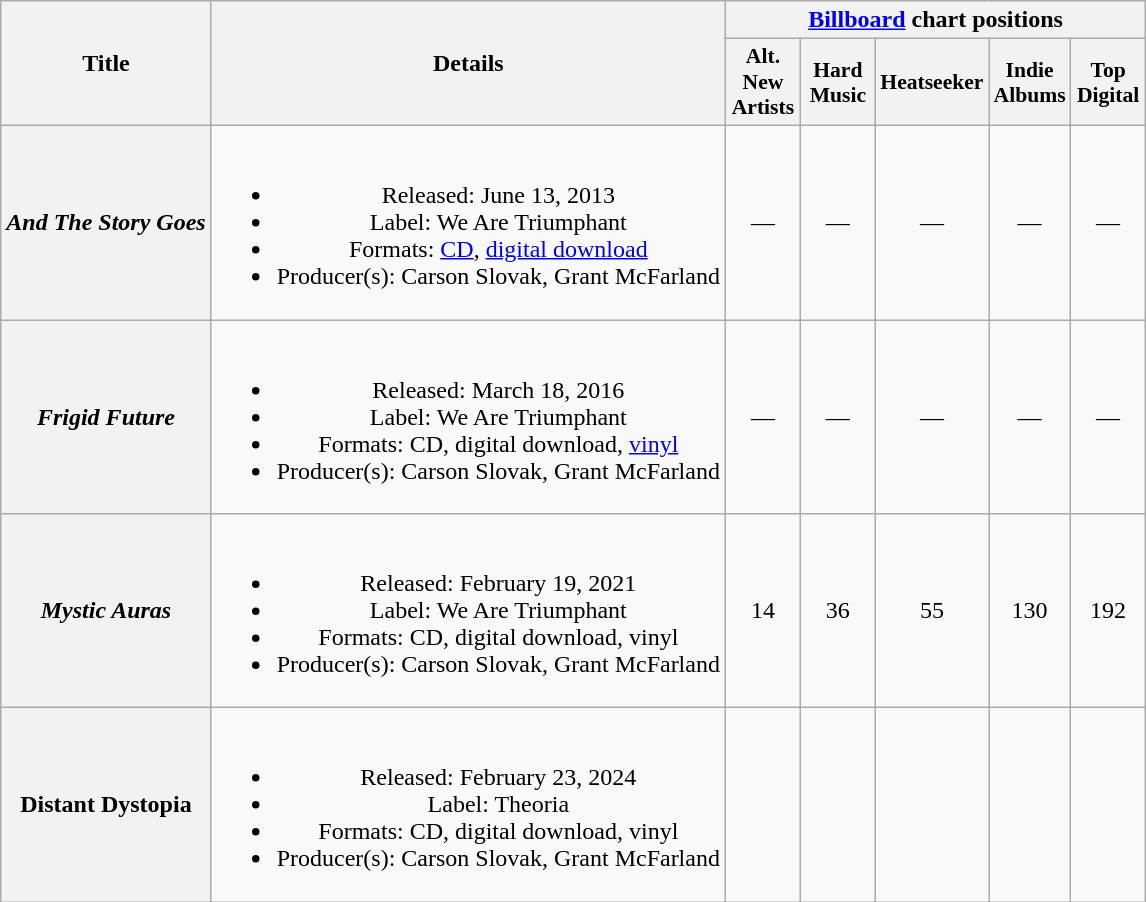<table class="wikitable plainrowheaders" style="text-align:center;">
<tr>
<th scope="col" rowspan="2">Title</th>
<th scope="col" rowspan="2">Details</th>
<th scope="col" colspan="5"><a href='#'>Billboard</a> chart positions</th>
</tr>
<tr>
<th scope="col" style="width:3em;font-size:90%;">Alt.<br>New<br>Artists<br></th>
<th scope="col" style="width:3em;font-size:90%;">Hard<br>Music<br></th>
<th scope="col" style="width:3em;font-size:90%;">Heatseeker<br></th>
<th scope="col" style="width:3em;font-size:90%;">Indie<br>Albums<br></th>
<th scope="col" style="width:3em;font-size:90%;">Top<br>Digital<br></th>
</tr>
<tr>
<th scope="row"><strong><em>And The Story Goes</em></strong></th>
<td><br><ul><li>Released: June 13, 2013</li><li>Label: We Are Triumphant</li><li>Formats: <a href='#'>CD</a>, <a href='#'>digital download</a></li><li>Producer(s): Carson Slovak, Grant McFarland</li></ul></td>
<td>—</td>
<td>—</td>
<td>—</td>
<td>—</td>
<td>—</td>
</tr>
<tr>
<th scope="row"><strong><em>Frigid Future</em></strong></th>
<td><br><ul><li>Released: March 18, 2016</li><li>Label: We Are Triumphant</li><li>Formats: CD, digital download, <a href='#'>vinyl</a></li><li>Producer(s): Carson Slovak, Grant McFarland</li></ul></td>
<td>—</td>
<td>—</td>
<td>—</td>
<td>—</td>
<td>—</td>
</tr>
<tr>
<th scope="row"><strong><em>Mystic Auras</em></strong></th>
<td><br><ul><li>Released: February 19, 2021</li><li>Label: We Are Triumphant</li><li>Formats: CD, digital download, vinyl</li><li>Producer(s): Carson Slovak, Grant McFarland</li></ul></td>
<td>14</td>
<td>36</td>
<td>55</td>
<td>130</td>
<td>192</td>
</tr>
<tr>
<th>Distant Dystopia</th>
<td><br><ul><li>Released: February 23, 2024</li><li>Label: Theoria</li><li>Formats: CD, digital download, vinyl</li><li>Producer(s): Carson Slovak, Grant McFarland</li></ul></td>
<td></td>
<td></td>
<td></td>
<td></td>
<td></td>
</tr>
</table>
